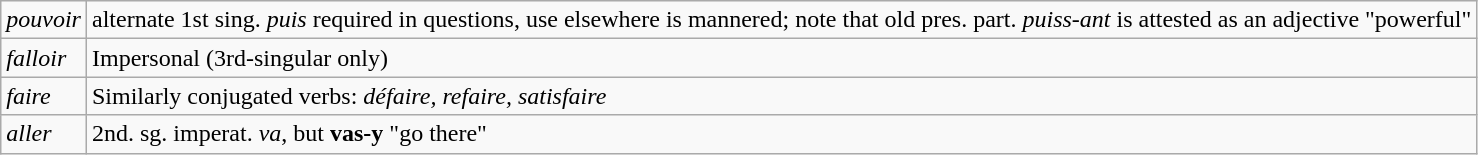<table class="wikitable">
<tr>
<td><em>pouvoir</em></td>
<td>alternate 1st sing. <em>puis</em> required in questions, use elsewhere is mannered; note that old pres. part. <em>puiss-ant</em> is attested as an adjective "powerful"</td>
</tr>
<tr>
<td><em>falloir</em></td>
<td>Impersonal (3rd-singular only)</td>
</tr>
<tr>
<td><em>faire</em></td>
<td>Similarly conjugated verbs: <em>défaire, refaire, satisfaire</em></td>
</tr>
<tr>
<td><em>aller</em></td>
<td>2nd. sg. imperat. <em>va</em>, but <strong>vas-y</strong> "go there"</td>
</tr>
</table>
